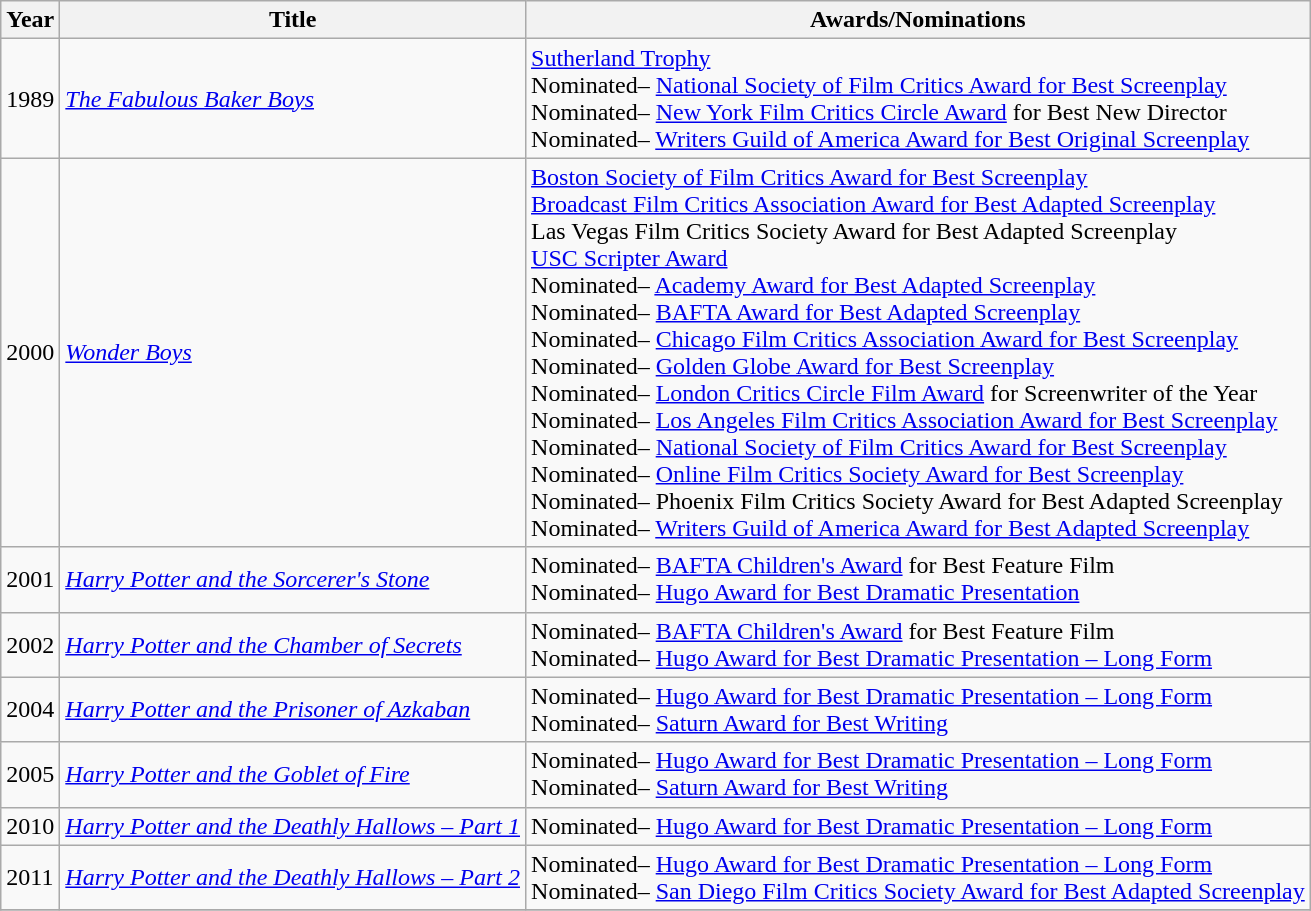<table class="wikitable">
<tr>
<th>Year</th>
<th>Title</th>
<th>Awards/Nominations</th>
</tr>
<tr>
<td>1989</td>
<td><em><a href='#'>The Fabulous Baker Boys</a></em></td>
<td><a href='#'>Sutherland Trophy</a><br>Nominated– <a href='#'>National Society of Film Critics Award for Best Screenplay</a><br>Nominated– <a href='#'>New York Film Critics Circle Award</a> for Best New Director<br>Nominated– <a href='#'>Writers Guild of America Award for Best Original Screenplay</a></td>
</tr>
<tr>
<td>2000</td>
<td><em><a href='#'>Wonder Boys</a></em></td>
<td><a href='#'>Boston Society of Film Critics Award for Best Screenplay</a><br><a href='#'>Broadcast Film Critics Association Award for Best Adapted Screenplay</a><br>Las Vegas Film Critics Society Award for Best Adapted Screenplay<br><a href='#'>USC Scripter Award</a><br>Nominated– <a href='#'>Academy Award for Best Adapted Screenplay</a><br>Nominated– <a href='#'>BAFTA Award for Best Adapted Screenplay</a><br>Nominated– <a href='#'>Chicago Film Critics Association Award for Best Screenplay</a><br>Nominated– <a href='#'>Golden Globe Award for Best Screenplay</a><br>Nominated– <a href='#'>London Critics Circle Film Award</a> for Screenwriter of the Year<br>Nominated– <a href='#'>Los Angeles Film Critics Association Award for Best Screenplay</a><br>Nominated– <a href='#'>National Society of Film Critics Award for Best Screenplay</a><br>Nominated– <a href='#'>Online Film Critics Society Award for Best Screenplay</a><br>Nominated– Phoenix Film Critics Society Award for Best Adapted Screenplay<br>Nominated– <a href='#'>Writers Guild of America Award for Best Adapted Screenplay</a></td>
</tr>
<tr>
<td>2001</td>
<td><em><a href='#'>Harry Potter and the Sorcerer's Stone</a></em></td>
<td>Nominated– <a href='#'>BAFTA Children's Award</a> for Best Feature Film<br>Nominated– <a href='#'>Hugo Award for Best Dramatic Presentation</a></td>
</tr>
<tr>
<td>2002</td>
<td><em><a href='#'>Harry Potter and the Chamber of Secrets</a></em></td>
<td>Nominated– <a href='#'>BAFTA Children's Award</a> for Best Feature Film<br>Nominated– <a href='#'>Hugo Award for Best Dramatic Presentation – Long Form</a></td>
</tr>
<tr>
<td>2004</td>
<td><em><a href='#'>Harry Potter and the Prisoner of Azkaban</a></em></td>
<td>Nominated– <a href='#'>Hugo Award for Best Dramatic Presentation – Long Form</a><br>Nominated– <a href='#'>Saturn Award for Best Writing</a></td>
</tr>
<tr>
<td>2005</td>
<td><em><a href='#'>Harry Potter and the Goblet of Fire</a></em></td>
<td>Nominated– <a href='#'>Hugo Award for Best Dramatic Presentation – Long Form</a><br>Nominated– <a href='#'>Saturn Award for Best Writing</a></td>
</tr>
<tr>
<td>2010</td>
<td><em><a href='#'>Harry Potter and the Deathly Hallows – Part 1</a></em></td>
<td>Nominated– <a href='#'>Hugo Award for Best Dramatic Presentation – Long Form</a></td>
</tr>
<tr>
<td>2011</td>
<td><em><a href='#'>Harry Potter and the Deathly Hallows – Part 2</a></em></td>
<td>Nominated– <a href='#'>Hugo Award for Best Dramatic Presentation – Long Form</a><br>Nominated– <a href='#'>San Diego Film Critics Society Award for Best Adapted Screenplay</a></td>
</tr>
<tr>
</tr>
</table>
